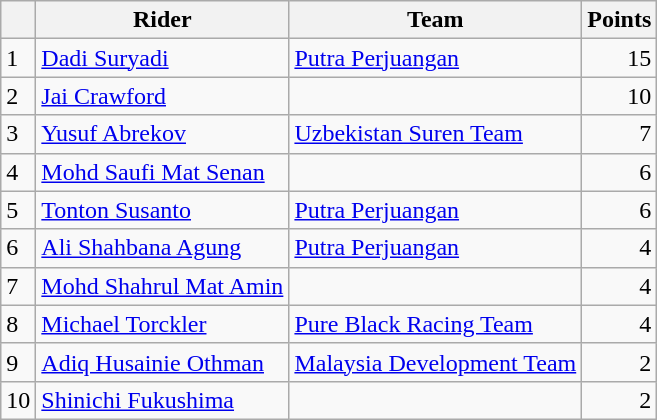<table class=wikitable>
<tr>
<th></th>
<th>Rider</th>
<th>Team</th>
<th>Points</th>
</tr>
<tr>
<td>1</td>
<td> <a href='#'>Dadi Suryadi</a> </td>
<td><a href='#'>Putra Perjuangan</a></td>
<td align=right>15</td>
</tr>
<tr>
<td>2</td>
<td> <a href='#'>Jai Crawford</a></td>
<td></td>
<td align=right>10</td>
</tr>
<tr>
<td>3</td>
<td> <a href='#'>Yusuf Abrekov</a></td>
<td><a href='#'>Uzbekistan Suren Team</a></td>
<td align=right>7</td>
</tr>
<tr>
<td>4</td>
<td> <a href='#'>Mohd Saufi Mat Senan</a></td>
<td></td>
<td align=right>6</td>
</tr>
<tr>
<td>5</td>
<td> <a href='#'>Tonton Susanto</a></td>
<td><a href='#'>Putra Perjuangan</a></td>
<td align=right>6</td>
</tr>
<tr>
<td>6</td>
<td> <a href='#'>Ali Shahbana Agung</a></td>
<td><a href='#'>Putra Perjuangan</a></td>
<td align=right>4</td>
</tr>
<tr>
<td>7</td>
<td> <a href='#'>Mohd Shahrul Mat Amin</a></td>
<td></td>
<td align=right>4</td>
</tr>
<tr>
<td>8</td>
<td> <a href='#'>Michael Torckler</a></td>
<td><a href='#'>Pure Black Racing Team</a></td>
<td align=right>4</td>
</tr>
<tr>
<td>9</td>
<td> <a href='#'>Adiq Husainie Othman</a></td>
<td><a href='#'>Malaysia Development Team</a></td>
<td align=right>2</td>
</tr>
<tr>
<td>10</td>
<td> <a href='#'>Shinichi Fukushima</a></td>
<td></td>
<td align=right>2</td>
</tr>
</table>
